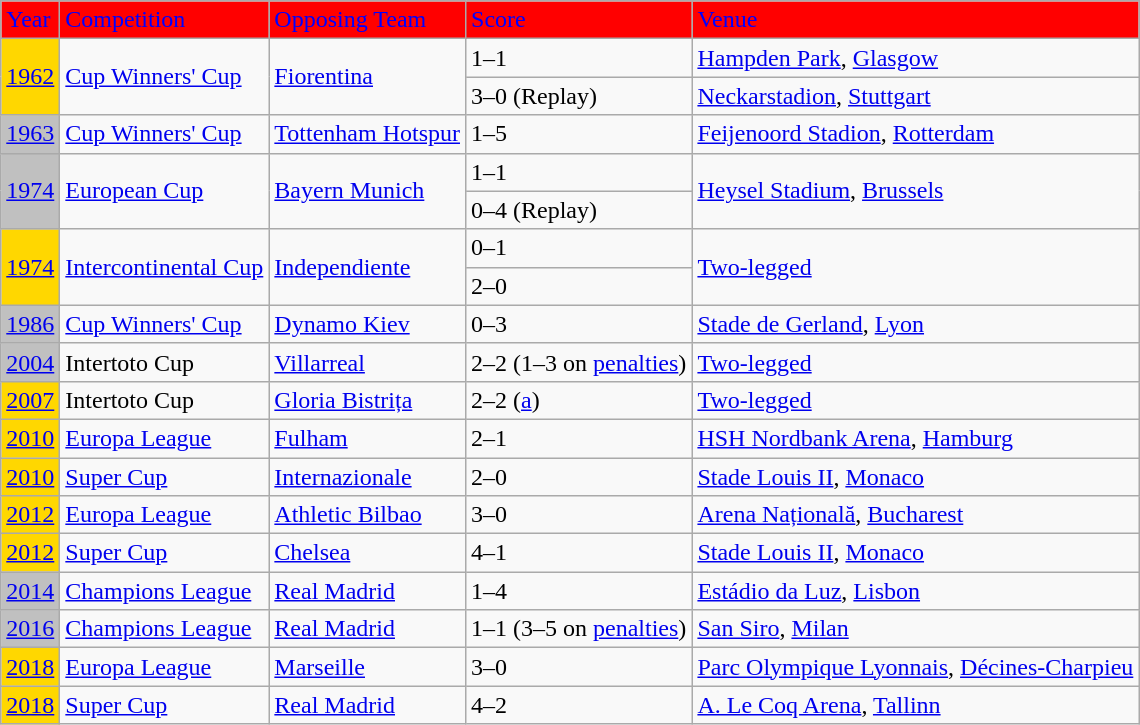<table class="wikitable">
<tr>
<td style="background:red;color:#0000ff">Year</td>
<td style="background:red;color:#0000ff">Competition</td>
<td style="background:red;color:#0000ff">Opposing Team</td>
<td style="background:red;color:#0000ff">Score</td>
<td style="background:red;color:#0000ff">Venue</td>
</tr>
<tr>
<td rowspan=2 bgcolor=Gold><a href='#'>1962</a></td>
<td rowspan=2><a href='#'>Cup Winners' Cup</a></td>
<td rowspan=2> <a href='#'>Fiorentina</a></td>
<td>1–1 </td>
<td> <a href='#'>Hampden Park</a>, <a href='#'>Glasgow</a></td>
</tr>
<tr>
<td>3–0 (Replay)</td>
<td> <a href='#'>Neckarstadion</a>, <a href='#'>Stuttgart</a></td>
</tr>
<tr>
<td bgcolor=Silver><a href='#'>1963</a></td>
<td><a href='#'>Cup Winners' Cup</a></td>
<td> <a href='#'>Tottenham Hotspur</a></td>
<td>1–5</td>
<td> <a href='#'>Feijenoord Stadion</a>, <a href='#'>Rotterdam</a></td>
</tr>
<tr>
<td rowspan=2 bgcolor=Silver><a href='#'>1974</a></td>
<td rowspan=2><a href='#'>European Cup</a></td>
<td rowspan=2> <a href='#'>Bayern Munich</a></td>
<td>1–1 </td>
<td rowspan=2> <a href='#'>Heysel Stadium</a>, <a href='#'>Brussels</a></td>
</tr>
<tr>
<td>0–4 (Replay)</td>
</tr>
<tr>
<td rowspan=2 bgcolor=Gold><a href='#'>1974</a></td>
<td rowspan=2><a href='#'>Intercontinental Cup</a></td>
<td rowspan=2> <a href='#'>Independiente</a></td>
<td>0–1</td>
<td rowspan=2><a href='#'>Two-legged</a></td>
</tr>
<tr>
<td>2–0</td>
</tr>
<tr>
<td bgcolor=Silver><a href='#'>1986</a></td>
<td><a href='#'>Cup Winners' Cup</a></td>
<td> <a href='#'>Dynamo Kiev</a></td>
<td>0–3</td>
<td> <a href='#'>Stade de Gerland</a>, <a href='#'>Lyon</a></td>
</tr>
<tr>
<td bgcolor=Silver><a href='#'>2004</a></td>
<td>Intertoto Cup</td>
<td> <a href='#'>Villarreal</a></td>
<td>2–2  (1–3 on <a href='#'>penalties</a>)</td>
<td><a href='#'>Two-legged</a></td>
</tr>
<tr>
<td bgcolor=Gold><a href='#'>2007</a></td>
<td>Intertoto Cup</td>
<td> <a href='#'>Gloria Bistrița</a></td>
<td>2–2 (<a href='#'>a</a>)</td>
<td><a href='#'>Two-legged</a></td>
</tr>
<tr>
<td bgcolor=Gold><a href='#'>2010</a></td>
<td><a href='#'>Europa League</a></td>
<td> <a href='#'>Fulham</a></td>
<td>2–1 </td>
<td> <a href='#'>HSH Nordbank Arena</a>, <a href='#'>Hamburg</a></td>
</tr>
<tr>
<td bgcolor=Gold><a href='#'>2010</a></td>
<td><a href='#'>Super Cup</a></td>
<td> <a href='#'>Internazionale</a></td>
<td>2–0</td>
<td> <a href='#'>Stade Louis II</a>, <a href='#'>Monaco</a></td>
</tr>
<tr>
<td bgcolor=Gold><a href='#'>2012</a></td>
<td><a href='#'>Europa League</a></td>
<td> <a href='#'>Athletic Bilbao</a></td>
<td>3–0</td>
<td> <a href='#'>Arena Națională</a>, <a href='#'>Bucharest</a></td>
</tr>
<tr>
<td bgcolor=Gold><a href='#'>2012</a></td>
<td><a href='#'>Super Cup</a></td>
<td> <a href='#'>Chelsea</a></td>
<td>4–1</td>
<td> <a href='#'>Stade Louis II</a>, <a href='#'>Monaco</a></td>
</tr>
<tr>
<td bgcolor=Silver><a href='#'>2014</a></td>
<td><a href='#'>Champions League</a></td>
<td> <a href='#'>Real Madrid</a></td>
<td>1–4 </td>
<td> <a href='#'>Estádio da Luz</a>, <a href='#'>Lisbon</a></td>
</tr>
<tr>
<td bgcolor=Silver><a href='#'>2016</a></td>
<td><a href='#'>Champions League</a></td>
<td> <a href='#'>Real Madrid</a></td>
<td>1–1  (3–5 on <a href='#'>penalties</a>)</td>
<td> <a href='#'>San Siro</a>, <a href='#'>Milan</a></td>
</tr>
<tr>
<td bgcolor=Gold><a href='#'>2018</a></td>
<td><a href='#'>Europa League</a></td>
<td> <a href='#'>Marseille</a></td>
<td>3–0</td>
<td> <a href='#'>Parc Olympique Lyonnais</a>, <a href='#'>Décines-Charpieu</a></td>
</tr>
<tr>
<td bgcolor=Gold><a href='#'>2018</a></td>
<td><a href='#'>Super Cup</a></td>
<td> <a href='#'>Real Madrid</a></td>
<td>4–2 </td>
<td> <a href='#'>A. Le Coq Arena</a>, <a href='#'>Tallinn</a></td>
</tr>
</table>
